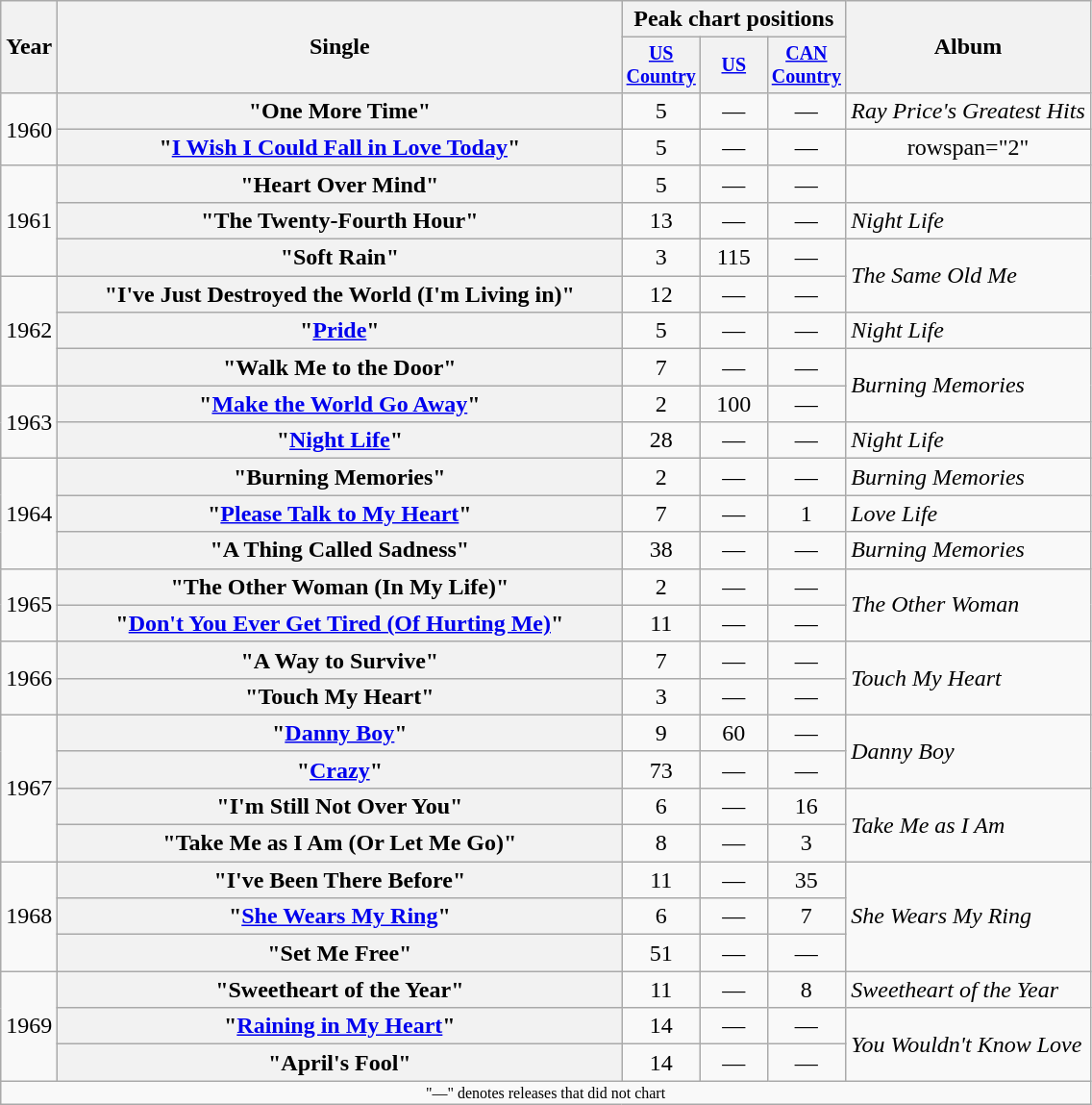<table class="wikitable plainrowheaders" style="text-align:center;">
<tr>
<th rowspan="2">Year</th>
<th rowspan="2" style="width:24em;">Single</th>
<th colspan="3">Peak chart positions</th>
<th rowspan="2">Album</th>
</tr>
<tr style="font-size:smaller;">
<th width="40"><a href='#'>US Country</a><br></th>
<th width="40"><a href='#'>US</a><br></th>
<th width="40"><a href='#'>CAN Country</a><br></th>
</tr>
<tr>
<td rowspan="2">1960</td>
<th scope="row">"One More Time"</th>
<td>5</td>
<td>—</td>
<td>—</td>
<td align="left"><em>Ray Price's Greatest Hits</em></td>
</tr>
<tr>
<th scope="row">"<a href='#'>I Wish I Could Fall in Love Today</a>"</th>
<td>5</td>
<td>—</td>
<td>—</td>
<td>rowspan="2" </td>
</tr>
<tr>
<td rowspan="3">1961</td>
<th scope="row">"Heart Over Mind"</th>
<td>5</td>
<td>—</td>
<td>—</td>
</tr>
<tr>
<th scope="row">"The Twenty-Fourth Hour"</th>
<td>13</td>
<td>—</td>
<td>—</td>
<td align="left"><em>Night Life</em></td>
</tr>
<tr>
<th scope="row">"Soft Rain"</th>
<td>3</td>
<td>115</td>
<td>—</td>
<td align="left" rowspan="2"><em>The Same Old Me</em></td>
</tr>
<tr>
<td rowspan="3">1962</td>
<th scope="row">"I've Just Destroyed the World (I'm Living in)"</th>
<td>12</td>
<td>—</td>
<td>—</td>
</tr>
<tr>
<th scope="row">"<a href='#'>Pride</a>"</th>
<td>5</td>
<td>—</td>
<td>—</td>
<td align="left"><em>Night Life</em></td>
</tr>
<tr>
<th scope="row">"Walk Me to the Door"</th>
<td>7</td>
<td>—</td>
<td>—</td>
<td align="left" rowspan="2"><em>Burning Memories</em></td>
</tr>
<tr>
<td rowspan="2">1963</td>
<th scope="row">"<a href='#'>Make the World Go Away</a>"</th>
<td>2</td>
<td>100</td>
<td>—</td>
</tr>
<tr>
<th scope="row">"<a href='#'>Night Life</a>"</th>
<td>28</td>
<td>—</td>
<td>—</td>
<td align="left"><em>Night Life</em></td>
</tr>
<tr>
<td rowspan="3">1964</td>
<th scope="row">"Burning Memories"</th>
<td>2</td>
<td>—</td>
<td>—</td>
<td align="left"><em>Burning Memories</em></td>
</tr>
<tr>
<th scope="row">"<a href='#'>Please Talk to My Heart</a>"</th>
<td>7</td>
<td>—</td>
<td>1</td>
<td align="left"><em>Love Life</em></td>
</tr>
<tr>
<th scope="row">"A Thing Called Sadness"</th>
<td>38</td>
<td>—</td>
<td>—</td>
<td align="left"><em>Burning Memories</em></td>
</tr>
<tr>
<td rowspan="2">1965</td>
<th scope="row">"The Other Woman (In My Life)"</th>
<td>2</td>
<td>—</td>
<td>—</td>
<td align="left" rowspan="2"><em>The Other Woman</em></td>
</tr>
<tr>
<th scope="row">"<a href='#'>Don't You Ever Get Tired (Of Hurting Me)</a>"</th>
<td>11</td>
<td>—</td>
<td>—</td>
</tr>
<tr>
<td rowspan="2">1966</td>
<th scope="row">"A Way to Survive"</th>
<td>7</td>
<td>—</td>
<td>—</td>
<td align="left" rowspan="2"><em>Touch My Heart</em></td>
</tr>
<tr>
<th scope="row">"Touch My Heart"</th>
<td>3</td>
<td>—</td>
<td>—</td>
</tr>
<tr>
<td rowspan="4">1967</td>
<th scope="row">"<a href='#'>Danny Boy</a>"</th>
<td>9</td>
<td>60</td>
<td>—</td>
<td align="left" rowspan="2"><em>Danny Boy</em></td>
</tr>
<tr>
<th scope="row">"<a href='#'>Crazy</a>"</th>
<td>73</td>
<td>—</td>
<td>—</td>
</tr>
<tr>
<th scope="row">"I'm Still Not Over You"</th>
<td>6</td>
<td>—</td>
<td>16</td>
<td align="left" rowspan="2"><em>Take Me as I Am</em></td>
</tr>
<tr>
<th scope="row">"Take Me as I Am (Or Let Me Go)"</th>
<td>8</td>
<td>—</td>
<td>3</td>
</tr>
<tr>
<td rowspan="3">1968</td>
<th scope="row">"I've Been There Before"</th>
<td>11</td>
<td>—</td>
<td>35</td>
<td align="left" rowspan="3"><em>She Wears My Ring</em></td>
</tr>
<tr>
<th scope="row">"<a href='#'>She Wears My Ring</a>"</th>
<td>6</td>
<td>—</td>
<td>7</td>
</tr>
<tr>
<th scope="row">"Set Me Free"</th>
<td>51</td>
<td>—</td>
<td>—</td>
</tr>
<tr>
<td rowspan="3">1969</td>
<th scope="row">"Sweetheart of the Year"</th>
<td>11</td>
<td>—</td>
<td>8</td>
<td align="left"><em>Sweetheart of the Year</em></td>
</tr>
<tr>
<th scope="row">"<a href='#'>Raining in My Heart</a>"</th>
<td>14</td>
<td>—</td>
<td>—</td>
<td align="left" rowspan="2"><em>You Wouldn't Know Love</em></td>
</tr>
<tr>
<th scope="row">"April's Fool"</th>
<td>14</td>
<td>—</td>
<td>—</td>
</tr>
<tr>
<td colspan="6" style="font-size: 8pt">"—" denotes releases that did not chart</td>
</tr>
</table>
